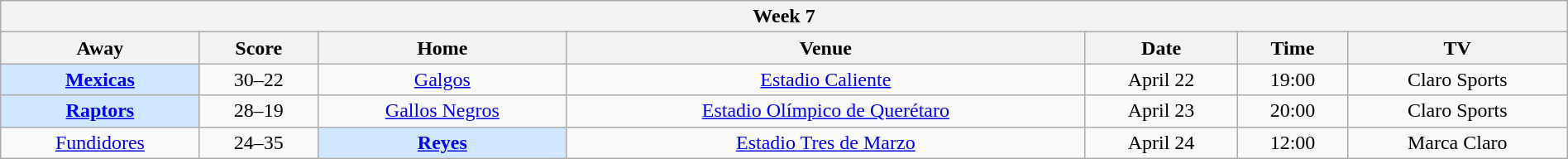<table class="wikitable mw-collapsible mw-collapsed" style="width:100%;">
<tr>
<th colspan="8">Week 7</th>
</tr>
<tr>
<th>Away</th>
<th>Score</th>
<th>Home</th>
<th>Venue</th>
<th>Date</th>
<th>Time</th>
<th>TV</th>
</tr>
<tr align="center">
<td bgcolor="#D0E7FF"><strong><a href='#'>Mexicas</a></strong></td>
<td>30–22</td>
<td><a href='#'>Galgos</a></td>
<td><a href='#'>Estadio Caliente</a></td>
<td>April 22</td>
<td>19:00</td>
<td>Claro Sports</td>
</tr>
<tr align="center">
<td bgcolor="#D0E7FF"><strong><a href='#'>Raptors</a></strong></td>
<td>28–19</td>
<td><a href='#'>Gallos Negros</a></td>
<td><a href='#'>Estadio Olímpico de Querétaro</a></td>
<td>April 23</td>
<td>20:00</td>
<td>Claro Sports</td>
</tr>
<tr align="center">
<td><a href='#'>Fundidores</a></td>
<td>24–35</td>
<td bgcolor="#D0E7FF"><strong><a href='#'>Reyes</a></strong></td>
<td><a href='#'>Estadio Tres de Marzo</a></td>
<td>April 24</td>
<td>12:00</td>
<td>Marca Claro</td>
</tr>
</table>
